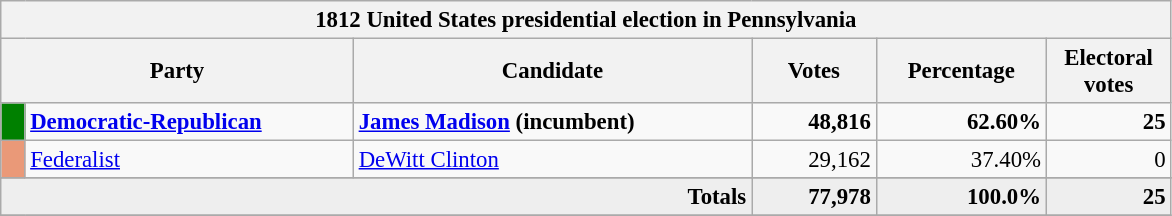<table class="wikitable" style="font-size: 95%;">
<tr>
<th colspan="6">1812 United States presidential election in Pennsylvania</th>
</tr>
<tr>
<th colspan="2" style="width: 15em">Party</th>
<th style="width: 17em">Candidate</th>
<th style="width: 5em">Votes</th>
<th style="width: 7em">Percentage</th>
<th style="width: 5em">Electoral votes</th>
</tr>
<tr>
<th style="background-color:#008000; width: 3px"></th>
<td style="width: 130px"><strong><a href='#'>Democratic-Republican</a></strong></td>
<td><strong><a href='#'>James Madison</a> (incumbent)</strong></td>
<td align="right"><strong>48,816</strong></td>
<td align="right"><strong>62.60%</strong></td>
<td align="right"><strong>25</strong></td>
</tr>
<tr>
<th style="background-color:#EA9978; width: 3px"></th>
<td style="width: 130px"><a href='#'>Federalist</a></td>
<td><a href='#'>DeWitt Clinton</a></td>
<td align="right">29,162</td>
<td align="right">37.40%</td>
<td align="right">0</td>
</tr>
<tr>
</tr>
<tr bgcolor="#EEEEEE">
<td colspan="3" align="right"><strong>Totals</strong></td>
<td align="right"><strong>77,978</strong></td>
<td align="right"><strong>100.0%</strong></td>
<td align="right"><strong>25</strong></td>
</tr>
<tr>
</tr>
</table>
